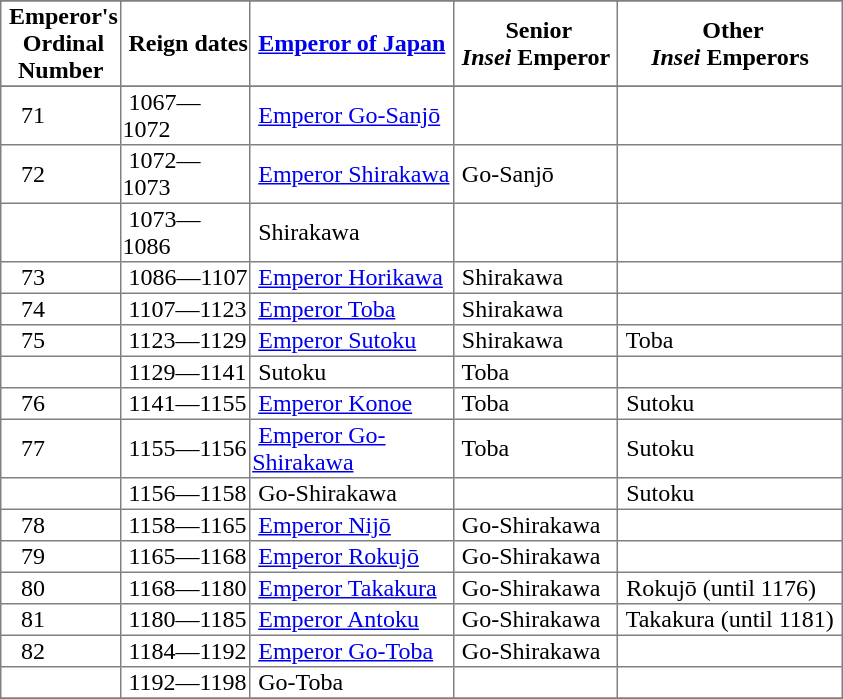<table border=1 style="border-collapse: collapse">
<tr>
</tr>
<tr>
<th width="10" scope="col"> Emperor's<br> Ordinal<br> Number </th>
<th width="15" scope="col"> Reign dates</th>
<th width="15" scope="col"> <a href='#'>Emperor of Japan</a> </th>
<th width="15" scope="col"> Senior<br> <em>Insei</em> Emperor </th>
<th width="15" scope="col"> Other<br> <em>Insei</em> Emperors </th>
</tr>
<tr>
</tr>
<tr>
<td>   71</td>
<td> 1067—1072 </td>
<td> <a href='#'>Emperor Go-Sanjō</a></td>
<td></td>
<td></td>
</tr>
<tr>
<td>   72</td>
<td> 1072—1073 </td>
<td> <a href='#'>Emperor Shirakawa</a></td>
<td> Go-Sanjō </td>
<td></td>
</tr>
<tr>
<td>  </td>
<td> 1073—1086 </td>
<td> Shirakawa</td>
<td></td>
<td></td>
</tr>
<tr>
<td>   73</td>
<td> 1086—1107</td>
<td> <a href='#'>Emperor Horikawa</a></td>
<td> Shirakawa</td>
<td></td>
</tr>
<tr>
<td>   74</td>
<td> 1107—1123</td>
<td> <a href='#'>Emperor Toba</a></td>
<td> Shirakawa</td>
<td></td>
</tr>
<tr>
<td>   75</td>
<td> 1123—1129</td>
<td> <a href='#'>Emperor Sutoku</a></td>
<td> Shirakawa</td>
<td> Toba</td>
</tr>
<tr>
<td>  </td>
<td> 1129—1141</td>
<td> Sutoku</td>
<td> Toba</td>
<td></td>
</tr>
<tr>
<td>   76</td>
<td> 1141—1155</td>
<td> <a href='#'>Emperor Konoe</a></td>
<td> Toba</td>
<td> Sutoku</td>
</tr>
<tr>
<td>   77</td>
<td> 1155—1156</td>
<td> <a href='#'>Emperor Go-Shirakawa</a> </td>
<td> Toba</td>
<td> Sutoku</td>
</tr>
<tr>
<td>  </td>
<td> 1156—1158</td>
<td> Go-Shirakawa</td>
<td> </td>
<td> Sutoku</td>
</tr>
<tr>
<td>   78</td>
<td> 1158—1165</td>
<td> <a href='#'>Emperor Nijō</a></td>
<td> Go-Shirakawa</td>
<td> </td>
</tr>
<tr>
<td>   79</td>
<td> 1165—1168</td>
<td> <a href='#'>Emperor Rokujō</a></td>
<td> Go-Shirakawa</td>
<td> </td>
</tr>
<tr>
<td>   80</td>
<td> 1168—1180</td>
<td> <a href='#'>Emperor Takakura</a></td>
<td> Go-Shirakawa</td>
<td> Rokujō (until 1176)</td>
</tr>
<tr>
<td>   81</td>
<td> 1180—1185</td>
<td> <a href='#'>Emperor Antoku</a></td>
<td> Go-Shirakawa</td>
<td> Takakura (until 1181) </td>
</tr>
<tr>
<td>   82</td>
<td> 1184—1192</td>
<td> <a href='#'>Emperor Go-Toba</a></td>
<td> Go-Shirakawa</td>
<td> </td>
</tr>
<tr>
<td>  </td>
<td> 1192—1198</td>
<td> Go-Toba</td>
<td> </td>
<td> </td>
</tr>
<tr>
</tr>
</table>
